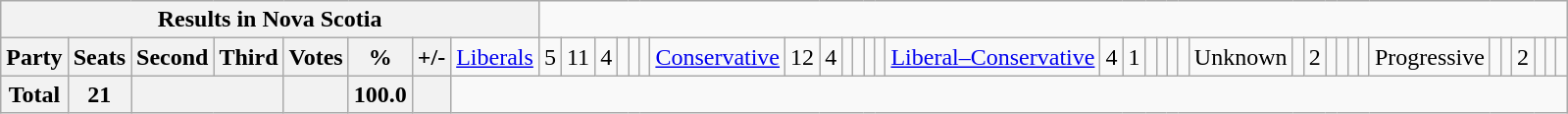<table class="wikitable">
<tr>
<th colspan=9>Results in Nova Scotia</th>
</tr>
<tr>
<th colspan=2>Party</th>
<th>Seats</th>
<th>Second</th>
<th>Third</th>
<th>Votes</th>
<th>%</th>
<th>+/-<br></th>
<td><a href='#'>Liberals</a></td>
<td align="right">5</td>
<td align="right">11</td>
<td align="right">4</td>
<td align="right"></td>
<td align="right"></td>
<td align="right"><br></td>
<td><a href='#'>Conservative</a></td>
<td align="right">12</td>
<td align="right">4</td>
<td align="right"></td>
<td align="right"></td>
<td align="right"></td>
<td align="right"><br></td>
<td><a href='#'>Liberal–Conservative</a></td>
<td align="right">4</td>
<td align="right">1</td>
<td align="right"></td>
<td align="right"></td>
<td align="right"></td>
<td align="right"><br></td>
<td>Unknown</td>
<td align="right"></td>
<td align="right">2</td>
<td align="right"></td>
<td align="right"></td>
<td align="right"></td>
<td align="right"><br></td>
<td>Progressive</td>
<td align="right"></td>
<td align="right"></td>
<td align="right">2</td>
<td align="right"></td>
<td align="right"></td>
<td align="right"></td>
</tr>
<tr>
<th colspan="2">Total</th>
<th>21</th>
<th colspan="2"></th>
<th></th>
<th>100.0</th>
<th></th>
</tr>
</table>
